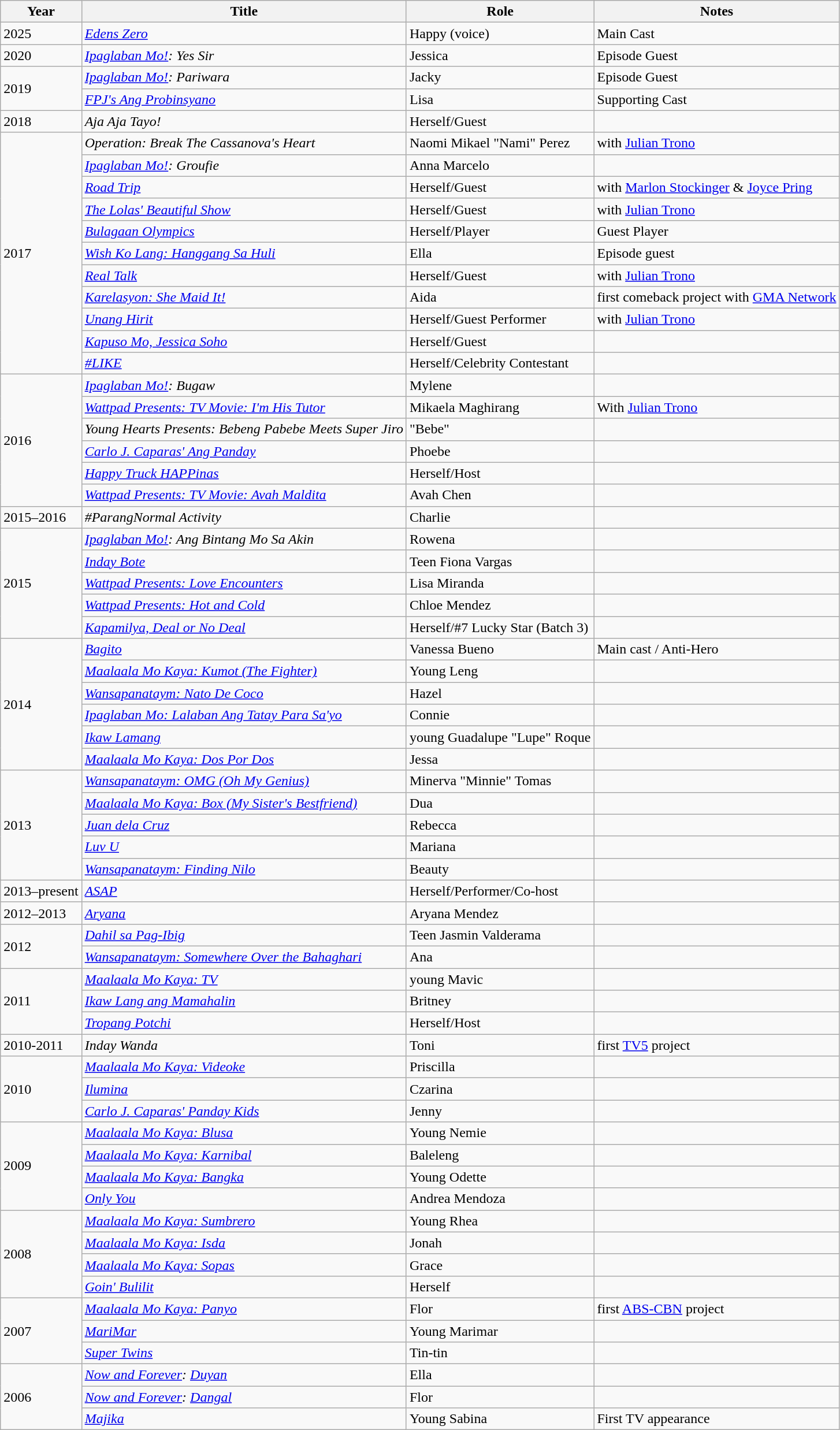<table class="wikitable sortable">
<tr>
<th>Year</th>
<th>Title</th>
<th>Role</th>
<th>Notes</th>
</tr>
<tr>
<td>2025</td>
<td><em><a href='#'>Edens Zero</a></em></td>
<td>Happy (voice)</td>
<td>Main Cast</td>
</tr>
<tr>
<td>2020</td>
<td><em><a href='#'>Ipaglaban Mo!</a>: Yes Sir</em></td>
<td>Jessica</td>
<td>Episode Guest</td>
</tr>
<tr>
<td rowspan=2>2019</td>
<td><em><a href='#'>Ipaglaban Mo!</a>: Pariwara</em></td>
<td>Jacky</td>
<td>Episode Guest</td>
</tr>
<tr>
<td><em><a href='#'>FPJ's Ang Probinsyano</a></em></td>
<td>Lisa</td>
<td>Supporting Cast</td>
</tr>
<tr>
<td>2018</td>
<td><em>Aja Aja Tayo!</em></td>
<td>Herself/Guest</td>
<td></td>
</tr>
<tr>
<td rowspan="11">2017</td>
<td><em>Operation: Break The Cassanova's Heart</em></td>
<td>Naomi Mikael "Nami" Perez</td>
<td>with <a href='#'>Julian Trono</a></td>
</tr>
<tr>
<td><em><a href='#'>Ipaglaban Mo!</a>: Groufie</em></td>
<td>Anna Marcelo</td>
<td></td>
</tr>
<tr>
<td><a href='#'><em>Road Trip</em></a></td>
<td>Herself/Guest</td>
<td>with <a href='#'>Marlon Stockinger</a> & <a href='#'>Joyce Pring</a></td>
</tr>
<tr>
<td><em><a href='#'>The Lolas' Beautiful Show</a></em></td>
<td>Herself/Guest</td>
<td>with <a href='#'>Julian Trono</a></td>
</tr>
<tr>
<td><em><a href='#'>Bulagaan Olympics</a></em></td>
<td>Herself/Player</td>
<td>Guest Player</td>
</tr>
<tr>
<td><em><a href='#'>Wish Ko Lang: Hanggang Sa Huli</a></em></td>
<td>Ella</td>
<td>Episode guest</td>
</tr>
<tr>
<td><em><a href='#'>Real Talk</a></em></td>
<td>Herself/Guest</td>
<td>with <a href='#'>Julian Trono</a></td>
</tr>
<tr>
<td><em><a href='#'>Karelasyon: She Maid It!</a></em></td>
<td>Aida</td>
<td>first comeback project with <a href='#'>GMA Network</a></td>
</tr>
<tr>
<td><em><a href='#'>Unang Hirit</a></em></td>
<td>Herself/Guest Performer</td>
<td>with <a href='#'>Julian Trono</a></td>
</tr>
<tr>
<td><em><a href='#'>Kapuso Mo, Jessica Soho</a></em></td>
<td>Herself/Guest</td>
<td></td>
</tr>
<tr>
<td><em><a href='#'>#LIKE</a></em></td>
<td>Herself/Celebrity Contestant</td>
<td></td>
</tr>
<tr>
<td rowspan="6">2016</td>
<td><em><a href='#'>Ipaglaban Mo!</a>: Bugaw</em></td>
<td>Mylene</td>
<td></td>
</tr>
<tr>
<td><em><a href='#'>Wattpad Presents: TV Movie: I'm His Tutor</a></em></td>
<td>Mikaela Maghirang</td>
<td>With <a href='#'>Julian Trono</a></td>
</tr>
<tr>
<td><em>Young Hearts Presents: Bebeng Pabebe Meets Super Jiro</em></td>
<td>"Bebe"</td>
<td></td>
</tr>
<tr>
<td><em><a href='#'>Carlo J. Caparas' Ang Panday</a></em></td>
<td>Phoebe</td>
<td></td>
</tr>
<tr>
<td><em><a href='#'>Happy Truck HAPPinas</a></em></td>
<td>Herself/Host</td>
<td></td>
</tr>
<tr>
<td><em><a href='#'>Wattpad Presents: TV Movie: Avah Maldita</a></em></td>
<td>Avah Chen</td>
<td></td>
</tr>
<tr>
<td>2015–2016</td>
<td><em>#ParangNormal Activity</em></td>
<td>Charlie</td>
<td></td>
</tr>
<tr>
<td rowspan="5">2015</td>
<td><em><a href='#'>Ipaglaban Mo!</a>: Ang Bintang Mo Sa Akin</em></td>
<td>Rowena</td>
<td></td>
</tr>
<tr>
<td><em><a href='#'>Inday Bote</a></em></td>
<td>Teen Fiona Vargas</td>
<td></td>
</tr>
<tr>
<td><em><a href='#'>Wattpad Presents: Love Encounters</a></em></td>
<td>Lisa Miranda</td>
<td></td>
</tr>
<tr>
<td><em><a href='#'>Wattpad Presents: Hot and Cold</a></em></td>
<td>Chloe Mendez</td>
<td></td>
</tr>
<tr>
<td><em><a href='#'>Kapamilya, Deal or No Deal</a></em></td>
<td>Herself/#7 Lucky Star (Batch 3)</td>
<td></td>
</tr>
<tr>
<td rowspan="6">2014</td>
<td><em><a href='#'>Bagito</a></em></td>
<td>Vanessa Bueno</td>
<td>Main cast / Anti-Hero</td>
</tr>
<tr>
<td><em><a href='#'>Maalaala Mo Kaya: Kumot (The Fighter)</a></em></td>
<td>Young Leng</td>
<td></td>
</tr>
<tr>
<td><em><a href='#'>Wansapanataym: Nato De Coco</a></em></td>
<td>Hazel</td>
<td></td>
</tr>
<tr>
<td><em><a href='#'>Ipaglaban Mo: Lalaban Ang Tatay Para Sa'yo</a></em></td>
<td>Connie</td>
<td></td>
</tr>
<tr>
<td><em><a href='#'>Ikaw Lamang</a></em></td>
<td>young Guadalupe "Lupe" Roque</td>
<td></td>
</tr>
<tr>
<td><em><a href='#'>Maalaala Mo Kaya: Dos Por Dos</a></em></td>
<td>Jessa</td>
<td></td>
</tr>
<tr>
<td rowspan="5">2013</td>
<td><em><a href='#'>Wansapanataym: OMG (Oh My Genius)</a></em></td>
<td>Minerva "Minnie" Tomas</td>
<td></td>
</tr>
<tr>
<td><em><a href='#'>Maalaala Mo Kaya: Box (My Sister's Bestfriend)</a></em></td>
<td>Dua</td>
<td></td>
</tr>
<tr>
<td><em><a href='#'>Juan dela Cruz</a></em></td>
<td>Rebecca</td>
<td></td>
</tr>
<tr>
<td><em><a href='#'>Luv U</a></em></td>
<td>Mariana</td>
<td></td>
</tr>
<tr>
<td><em><a href='#'>Wansapanataym: Finding Nilo</a></em></td>
<td>Beauty</td>
<td></td>
</tr>
<tr>
<td>2013–present</td>
<td><em><a href='#'>ASAP</a></em></td>
<td>Herself/Performer/Co-host</td>
<td></td>
</tr>
<tr>
<td>2012–2013</td>
<td><em><a href='#'>Aryana</a></em></td>
<td>Aryana Mendez</td>
<td></td>
</tr>
<tr>
<td rowspan="2">2012</td>
<td><em><a href='#'>Dahil sa Pag-Ibig</a></em></td>
<td>Teen Jasmin Valderama</td>
<td></td>
</tr>
<tr>
<td><em><a href='#'>Wansapanataym: Somewhere Over the Bahaghari</a></em></td>
<td>Ana</td>
<td></td>
</tr>
<tr>
<td rowspan="3">2011</td>
<td><em><a href='#'>Maalaala Mo Kaya: TV</a></em></td>
<td>young Mavic</td>
<td></td>
</tr>
<tr>
<td><em><a href='#'>Ikaw Lang ang Mamahalin</a></em></td>
<td>Britney</td>
<td></td>
</tr>
<tr>
<td><em><a href='#'>Tropang Potchi</a></em></td>
<td>Herself/Host</td>
<td></td>
</tr>
<tr>
<td>2010-2011</td>
<td><em>Inday Wanda</em></td>
<td>Toni</td>
<td>first <a href='#'>TV5</a> project</td>
</tr>
<tr>
<td rowspan="3">2010</td>
<td><em><a href='#'>Maalaala Mo Kaya: Videoke</a></em></td>
<td>Priscilla</td>
<td></td>
</tr>
<tr>
<td><em><a href='#'>Ilumina</a></em></td>
<td>Czarina</td>
<td></td>
</tr>
<tr>
<td><em><a href='#'>Carlo J. Caparas' Panday Kids</a></em></td>
<td>Jenny</td>
<td></td>
</tr>
<tr>
<td rowspan="4">2009</td>
<td><em><a href='#'>Maalaala Mo Kaya: Blusa</a></em></td>
<td>Young Nemie</td>
<td></td>
</tr>
<tr>
<td><em><a href='#'>Maalaala Mo Kaya: Karnibal</a></em></td>
<td>Baleleng</td>
<td></td>
</tr>
<tr>
<td><em><a href='#'>Maalaala Mo Kaya: Bangka</a></em></td>
<td>Young Odette</td>
<td></td>
</tr>
<tr>
<td><em><a href='#'>Only You</a></em></td>
<td>Andrea Mendoza</td>
<td></td>
</tr>
<tr>
<td rowspan="4">2008</td>
<td><em><a href='#'>Maalaala Mo Kaya: Sumbrero</a></em></td>
<td>Young Rhea</td>
<td></td>
</tr>
<tr>
<td><em><a href='#'>Maalaala Mo Kaya: Isda</a></em></td>
<td>Jonah</td>
<td></td>
</tr>
<tr>
<td><em><a href='#'>Maalaala Mo Kaya: Sopas</a></em></td>
<td>Grace</td>
<td></td>
</tr>
<tr>
<td><em><a href='#'>Goin' Bulilit</a></em></td>
<td>Herself</td>
<td></td>
</tr>
<tr>
<td rowspan="3">2007</td>
<td><em><a href='#'>Maalaala Mo Kaya: Panyo</a></em></td>
<td>Flor</td>
<td>first <a href='#'>ABS-CBN</a> project</td>
</tr>
<tr>
<td><em><a href='#'>MariMar</a></em></td>
<td>Young Marimar</td>
<td></td>
</tr>
<tr>
<td><em><a href='#'>Super Twins</a></em></td>
<td>Tin-tin</td>
<td></td>
</tr>
<tr>
<td rowspan="3">2006</td>
<td><em><a href='#'>Now and Forever</a>: <a href='#'>Duyan</a></em></td>
<td>Ella</td>
<td></td>
</tr>
<tr>
<td><em><a href='#'>Now and Forever</a>: <a href='#'>Dangal</a></em></td>
<td>Flor</td>
<td></td>
</tr>
<tr>
<td><em><a href='#'>Majika</a></em></td>
<td>Young Sabina</td>
<td>First TV appearance</td>
</tr>
</table>
